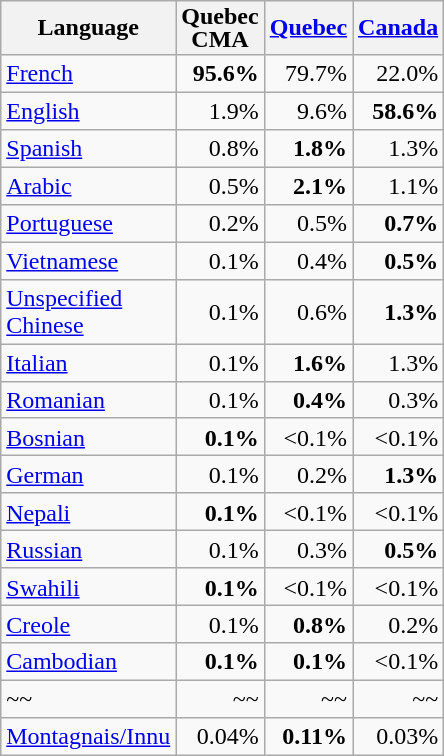<table class="wikitable"  style="margin:auto; line-height:0.9em; border:1px #000; margin-left:1em; text-align:right;">
<tr>
<th style="width:40px;">Language</th>
<th style="width:40px;">Quebec CMA</th>
<th style="width:40px;"><a href='#'>Quebec</a></th>
<th style="width:40px;"><a href='#'>Canada</a></th>
</tr>
<tr style="line-height: 1.1em">
<td align=left><a href='#'>French</a></td>
<td><strong>95.6%</strong></td>
<td>79.7%</td>
<td>22.0%</td>
</tr>
<tr style="line-height: 1.1em">
<td align=left><a href='#'>English</a></td>
<td>1.9%</td>
<td>9.6%</td>
<td><strong>58.6%</strong></td>
</tr>
<tr style="line-height: 1.1em">
<td align=left><a href='#'>Spanish</a></td>
<td>0.8%</td>
<td><strong>1.8%</strong></td>
<td>1.3%</td>
</tr>
<tr style="line-height: 1.1em">
<td align=left><a href='#'>Arabic</a></td>
<td>0.5%</td>
<td><strong>2.1%</strong></td>
<td>1.1%</td>
</tr>
<tr style="line-height: 1.1em">
<td align=left><a href='#'>Portuguese</a></td>
<td>0.2%</td>
<td>0.5%</td>
<td><strong>0.7%</strong></td>
</tr>
<tr style="line-height: 1.1em">
<td align=left><a href='#'>Vietnamese</a></td>
<td>0.1%</td>
<td>0.4%</td>
<td><strong>0.5%</strong></td>
</tr>
<tr style="line-height: 1.1em">
<td align=left><a href='#'>Unspecified Chinese</a></td>
<td>0.1%</td>
<td>0.6%</td>
<td><strong>1.3%</strong></td>
</tr>
<tr style="line-height: 1.1em">
<td align=left><a href='#'>Italian</a></td>
<td>0.1%</td>
<td><strong>1.6%</strong></td>
<td>1.3%</td>
</tr>
<tr style="line-height: 1.1em">
<td align=left><a href='#'>Romanian</a></td>
<td>0.1%</td>
<td><strong>0.4%</strong></td>
<td>0.3%</td>
</tr>
<tr style="line-height: 1.1em">
<td align=left><a href='#'>Bosnian</a></td>
<td><strong>0.1%</strong></td>
<td><0.1%</td>
<td><0.1%</td>
</tr>
<tr style="line-height: 1.1em">
<td align=left><a href='#'>German</a></td>
<td>0.1%</td>
<td>0.2%</td>
<td><strong>1.3%</strong></td>
</tr>
<tr style="line-height: 1.1em">
<td align=left><a href='#'>Nepali</a></td>
<td><strong>0.1%</strong></td>
<td><0.1%</td>
<td><0.1%</td>
</tr>
<tr style="line-height: 1.1em">
<td align=left><a href='#'>Russian</a></td>
<td>0.1%</td>
<td>0.3%</td>
<td><strong>0.5%</strong></td>
</tr>
<tr style="line-height: 1.1em">
<td align=left><a href='#'>Swahili</a></td>
<td><strong>0.1%</strong></td>
<td><0.1%</td>
<td><0.1%</td>
</tr>
<tr style="line-height: 1.1em">
<td align=left><a href='#'>Creole</a></td>
<td>0.1%</td>
<td><strong>0.8%</strong></td>
<td>0.2%</td>
</tr>
<tr style="line-height: 1.1em">
<td align=left><a href='#'>Cambodian</a></td>
<td><strong>0.1%</strong></td>
<td><strong>0.1%</strong></td>
<td><0.1%</td>
</tr>
<tr style="line-height: 1.1em">
<td align=left>~~</td>
<td>~~</td>
<td>~~</td>
<td>~~</td>
</tr>
<tr style="line-height: 1.1em">
<td align=left><a href='#'>Montagnais/Innu</a></td>
<td>0.04%</td>
<td><strong>0.11%</strong></td>
<td>0.03%</td>
</tr>
</table>
